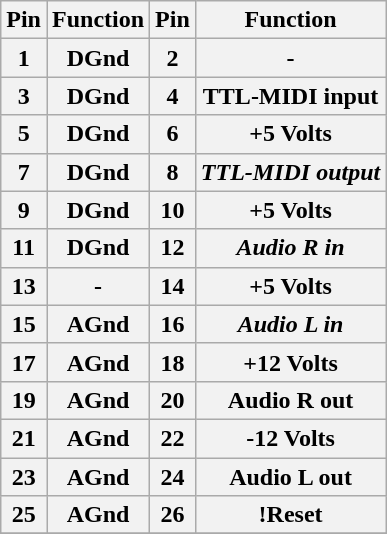<table class="wikitable" style="text-align:center">
<tr>
<th>Pin</th>
<th>Function</th>
<th>Pin</th>
<th>Function</th>
</tr>
<tr>
<th>1</th>
<th>DGnd</th>
<th>2</th>
<th>-</th>
</tr>
<tr>
<th>3</th>
<th>DGnd</th>
<th>4</th>
<th>TTL-MIDI input</th>
</tr>
<tr>
<th>5</th>
<th>DGnd</th>
<th>6</th>
<th>+5 Volts</th>
</tr>
<tr>
<th>7</th>
<th>DGnd</th>
<th>8</th>
<th><em>TTL-MIDI output</em></th>
</tr>
<tr>
<th>9</th>
<th>DGnd</th>
<th>10</th>
<th>+5 Volts</th>
</tr>
<tr>
<th>11</th>
<th>DGnd</th>
<th>12</th>
<th><em>Audio R in</em></th>
</tr>
<tr>
<th>13</th>
<th>-</th>
<th>14</th>
<th>+5 Volts</th>
</tr>
<tr>
<th>15</th>
<th>AGnd</th>
<th>16</th>
<th><em>Audio L in</em></th>
</tr>
<tr>
<th>17</th>
<th>AGnd</th>
<th>18</th>
<th>+12 Volts</th>
</tr>
<tr>
<th>19</th>
<th>AGnd</th>
<th>20</th>
<th>Audio R out</th>
</tr>
<tr>
<th>21</th>
<th>AGnd</th>
<th>22</th>
<th>-12 Volts</th>
</tr>
<tr>
<th>23</th>
<th>AGnd</th>
<th>24</th>
<th>Audio L out</th>
</tr>
<tr>
<th>25</th>
<th>AGnd</th>
<th>26</th>
<th>!Reset</th>
</tr>
<tr>
</tr>
</table>
